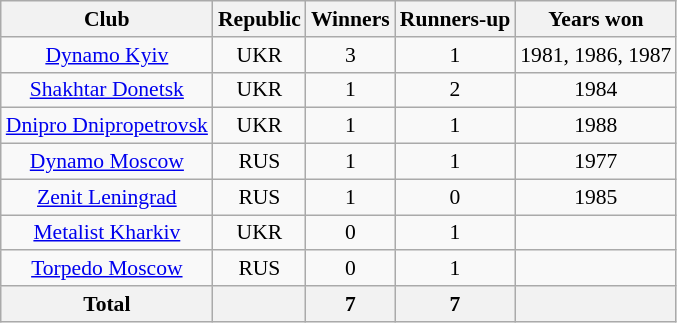<table class="wikitable" style="font-size:90%; text-align: center;">
<tr>
<th>Club</th>
<th>Republic</th>
<th>Winners</th>
<th>Runners-up</th>
<th>Years won</th>
</tr>
<tr>
<td><a href='#'>Dynamo Kyiv</a></td>
<td>UKR</td>
<td align=center>3</td>
<td align=center>1</td>
<td>1981, 1986, 1987</td>
</tr>
<tr>
<td><a href='#'>Shakhtar Donetsk</a></td>
<td>UKR</td>
<td align=center>1</td>
<td align=center>2</td>
<td>1984</td>
</tr>
<tr>
<td><a href='#'>Dnipro Dnipropetrovsk</a></td>
<td>UKR</td>
<td align=center>1</td>
<td align=center>1</td>
<td>1988</td>
</tr>
<tr>
<td><a href='#'>Dynamo Moscow</a></td>
<td>RUS</td>
<td align=center>1</td>
<td align=center>1</td>
<td>1977</td>
</tr>
<tr>
<td><a href='#'>Zenit Leningrad</a></td>
<td>RUS</td>
<td align=center>1</td>
<td align=center>0</td>
<td>1985</td>
</tr>
<tr>
<td><a href='#'>Metalist Kharkiv</a></td>
<td>UKR</td>
<td align=center>0</td>
<td align=center>1</td>
<td></td>
</tr>
<tr>
<td><a href='#'>Torpedo Moscow</a></td>
<td>RUS</td>
<td align=center>0</td>
<td align=center>1</td>
<td></td>
</tr>
<tr>
<th>Total</th>
<th></th>
<th>7</th>
<th>7</th>
<th></th>
</tr>
</table>
